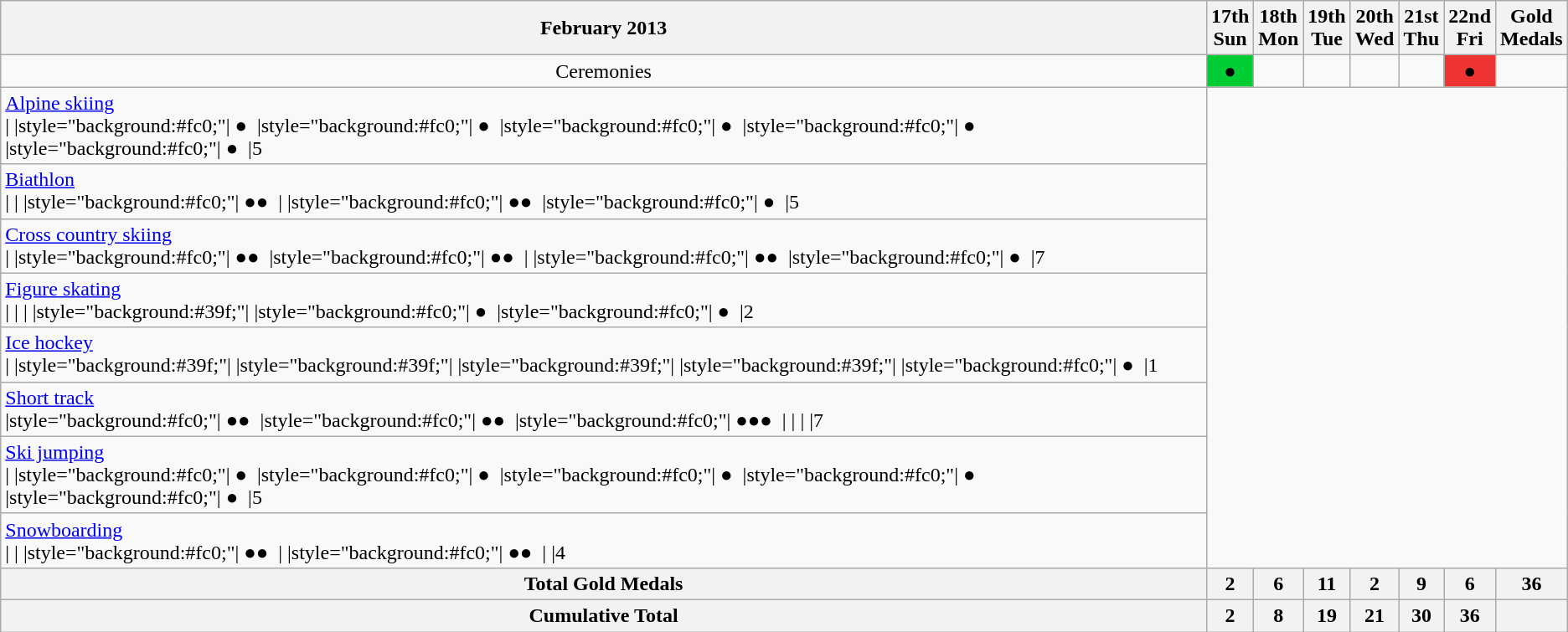<table class="wikitable">
<tr>
<th>February 2013</th>
<th>17th<br>Sun</th>
<th>18th<br>Mon</th>
<th>19th<br>Tue</th>
<th>20th<br>Wed</th>
<th>21st<br>Thu</th>
<th>22nd<br>Fri</th>
<th>Gold<br>Medals</th>
</tr>
<tr align=center>
<td>Ceremonies</td>
<td style="background:#0c3">●</td>
<td></td>
<td></td>
<td></td>
<td></td>
<td style="background:#e33">●</td>
<td></td>
</tr>
<tr style="text-align:center;">
<td style="text-align:left;"> <a href='#'>Alpine skiing</a><br>|
|style="background:#fc0;"| ● 
|style="background:#fc0;"| ● 
|style="background:#fc0;"| ● 
|style="background:#fc0;"| ● 
|style="background:#fc0;"| ● 
|5</td>
</tr>
<tr style="text-align:center;">
<td style="text-align:left;"> <a href='#'>Biathlon</a><br>|
|
|style="background:#fc0;"| ●● 
|
|style="background:#fc0;"| ●● 
|style="background:#fc0;"| ● 
|5</td>
</tr>
<tr style="text-align:center;">
<td style="text-align:left;"> <a href='#'>Cross country skiing</a><br>|
|style="background:#fc0;"| ●● 
|style="background:#fc0;"| ●● 
|
|style="background:#fc0;"| ●● 
|style="background:#fc0;"| ● 
|7</td>
</tr>
<tr style="text-align:center;">
<td style="text-align:left;"> <a href='#'>Figure skating</a><br>|
|
|
|style="background:#39f;"|
|style="background:#fc0;"| ● 
|style="background:#fc0;"| ● 
|2</td>
</tr>
<tr style="text-align:center;">
<td style="text-align:left;"> <a href='#'>Ice hockey</a><br>|
|style="background:#39f;"|
|style="background:#39f;"|
|style="background:#39f;"|
|style="background:#39f;"|
|style="background:#fc0;"| ● 
|1</td>
</tr>
<tr style="text-align:center;">
<td style="text-align:left;"> <a href='#'>Short track</a><br>|style="background:#fc0;"| ●● 
|style="background:#fc0;"| ●● 
|style="background:#fc0;"| ●●● 
|
|
|
|7</td>
</tr>
<tr style="text-align:center;">
<td style="text-align:left;"> <a href='#'>Ski jumping</a><br>|
|style="background:#fc0;"| ● 
|style="background:#fc0;"| ● 
|style="background:#fc0;"| ● 
|style="background:#fc0;"| ● 
|style="background:#fc0;"| ● 
|5</td>
</tr>
<tr style="text-align:center;">
<td style="text-align:left;"> <a href='#'>Snowboarding</a><br>|
|
|style="background:#fc0;"| ●● 
|
|style="background:#fc0;"| ●● 
|
|4</td>
</tr>
<tr align=center>
<th>Total Gold Medals</th>
<th>2</th>
<th>6</th>
<th>11</th>
<th>2</th>
<th>9</th>
<th>6</th>
<th>36</th>
</tr>
<tr align=center>
<th>Cumulative Total</th>
<th>2</th>
<th>8</th>
<th>19</th>
<th>21</th>
<th>30</th>
<th>36</th>
<th></th>
</tr>
</table>
